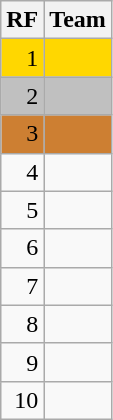<table class="wikitable">
<tr>
<th>RF</th>
<th>Team</th>
</tr>
<tr bgcolor="#FFD700" align="right">
<td>1</td>
<td align="left"></td>
</tr>
<tr bgcolor="#C0C0C0" align="right">
<td>2</td>
<td align="left"></td>
</tr>
<tr bgcolor="#CD7F32" align="right">
<td>3</td>
<td align="left"></td>
</tr>
<tr align="right">
<td>4</td>
<td align="left"></td>
</tr>
<tr align="right">
<td>5</td>
<td align="left"></td>
</tr>
<tr align="right">
<td>6</td>
<td align="left"></td>
</tr>
<tr align="right">
<td>7</td>
<td align="left"></td>
</tr>
<tr align="right">
<td>8</td>
<td align="left"></td>
</tr>
<tr align="right">
<td>9</td>
<td align="left"></td>
</tr>
<tr align="right">
<td>10</td>
<td align="left"></td>
</tr>
</table>
